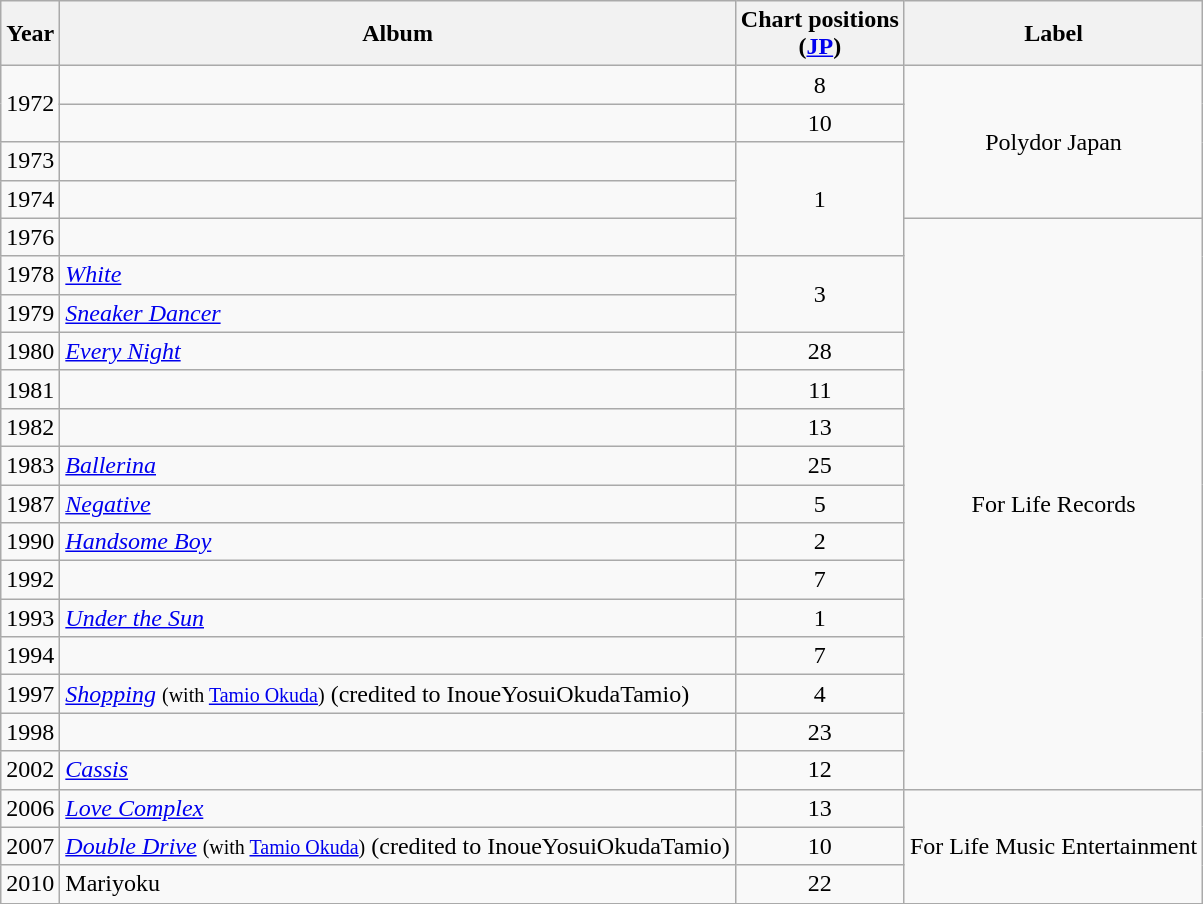<table class="wikitable">
<tr>
<th>Year</th>
<th>Album</th>
<th>Chart positions<br>(<a href='#'>JP</a>)</th>
<th>Label</th>
</tr>
<tr>
<td rowspan="2">1972</td>
<td></td>
<td align="center">8</td>
<td rowspan="4" align="center">Polydor Japan</td>
</tr>
<tr>
<td></td>
<td align="center">10</td>
</tr>
<tr>
<td>1973</td>
<td></td>
<td rowspan="3" align="center">1</td>
</tr>
<tr>
<td>1974</td>
<td></td>
</tr>
<tr>
<td>1976</td>
<td></td>
<td rowspan="15" align="center">For Life Records</td>
</tr>
<tr>
<td>1978</td>
<td><em><a href='#'>White</a></em></td>
<td rowspan="2" align="center">3</td>
</tr>
<tr>
<td>1979</td>
<td><em><a href='#'>Sneaker Dancer</a></em></td>
</tr>
<tr>
<td>1980</td>
<td><em><a href='#'>Every Night</a></em></td>
<td align="center">28</td>
</tr>
<tr>
<td>1981</td>
<td></td>
<td align="center">11</td>
</tr>
<tr>
<td>1982</td>
<td></td>
<td align="center">13</td>
</tr>
<tr>
<td>1983</td>
<td><em><a href='#'>Ballerina</a></em></td>
<td align="center">25</td>
</tr>
<tr>
<td>1987</td>
<td><em><a href='#'>Negative</a></em></td>
<td align="center">5</td>
</tr>
<tr>
<td>1990</td>
<td><em><a href='#'>Handsome Boy</a></em></td>
<td align="center">2</td>
</tr>
<tr>
<td>1992</td>
<td></td>
<td align="center">7</td>
</tr>
<tr>
<td>1993</td>
<td><em><a href='#'>Under the Sun</a></em></td>
<td align="center">1</td>
</tr>
<tr>
<td>1994</td>
<td></td>
<td align="center">7</td>
</tr>
<tr>
<td>1997</td>
<td><em><a href='#'>Shopping</a></em> <small>(with <a href='#'>Tamio Okuda</a>)</small> (credited to InoueYosuiOkudaTamio)</td>
<td align="center">4</td>
</tr>
<tr>
<td>1998</td>
<td></td>
<td align="center">23</td>
</tr>
<tr>
<td>2002</td>
<td><em><a href='#'>Cassis</a></em></td>
<td align="center">12</td>
</tr>
<tr>
<td>2006</td>
<td><em><a href='#'>Love Complex</a></em></td>
<td align="center">13</td>
<td rowspan="3">For Life Music Entertainment</td>
</tr>
<tr>
<td>2007</td>
<td><em><a href='#'>Double Drive</a></em> <small>(with <a href='#'>Tamio Okuda</a>)</small> (credited to InoueYosuiOkudaTamio)</td>
<td align="center">10</td>
</tr>
<tr>
<td>2010</td>
<td>Mariyoku</td>
<td align="center">22</td>
</tr>
<tr>
</tr>
</table>
